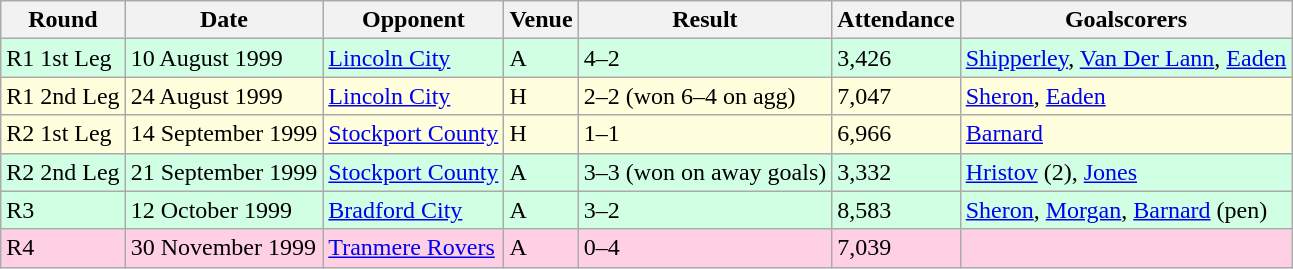<table class="wikitable">
<tr>
<th>Round</th>
<th>Date</th>
<th>Opponent</th>
<th>Venue</th>
<th>Result</th>
<th>Attendance</th>
<th>Goalscorers</th>
</tr>
<tr style="background-color: #d0ffe3;">
<td>R1 1st Leg</td>
<td>10 August 1999</td>
<td><a href='#'>Lincoln City</a></td>
<td>A</td>
<td>4–2</td>
<td>3,426</td>
<td><a href='#'>Shipperley</a>, <a href='#'>Van Der Lann</a>, <a href='#'>Eaden</a></td>
</tr>
<tr style="background-color: #ffffdd;">
<td>R1 2nd Leg</td>
<td>24 August 1999</td>
<td><a href='#'>Lincoln City</a></td>
<td>H</td>
<td>2–2 (won 6–4 on agg)</td>
<td>7,047</td>
<td><a href='#'>Sheron</a>, <a href='#'>Eaden</a></td>
</tr>
<tr style="background-color: #ffffdd;">
<td>R2 1st Leg</td>
<td>14 September 1999</td>
<td><a href='#'>Stockport County</a></td>
<td>H</td>
<td>1–1</td>
<td>6,966</td>
<td><a href='#'>Barnard</a></td>
</tr>
<tr style="background-color: #d0ffe3;">
<td>R2 2nd Leg</td>
<td>21 September 1999</td>
<td><a href='#'>Stockport County</a></td>
<td>A</td>
<td>3–3 (won on away goals)</td>
<td>3,332</td>
<td><a href='#'>Hristov</a> (2), <a href='#'>Jones</a></td>
</tr>
<tr style="background-color: #d0ffe3;">
<td>R3</td>
<td>12 October 1999</td>
<td><a href='#'>Bradford City</a></td>
<td>A</td>
<td>3–2</td>
<td>8,583</td>
<td><a href='#'>Sheron</a>, <a href='#'>Morgan</a>, <a href='#'>Barnard</a> (pen)</td>
</tr>
<tr style="background-color: #ffd0e3;">
<td>R4</td>
<td>30 November 1999</td>
<td><a href='#'>Tranmere Rovers</a></td>
<td>A</td>
<td>0–4</td>
<td>7,039</td>
<td></td>
</tr>
</table>
